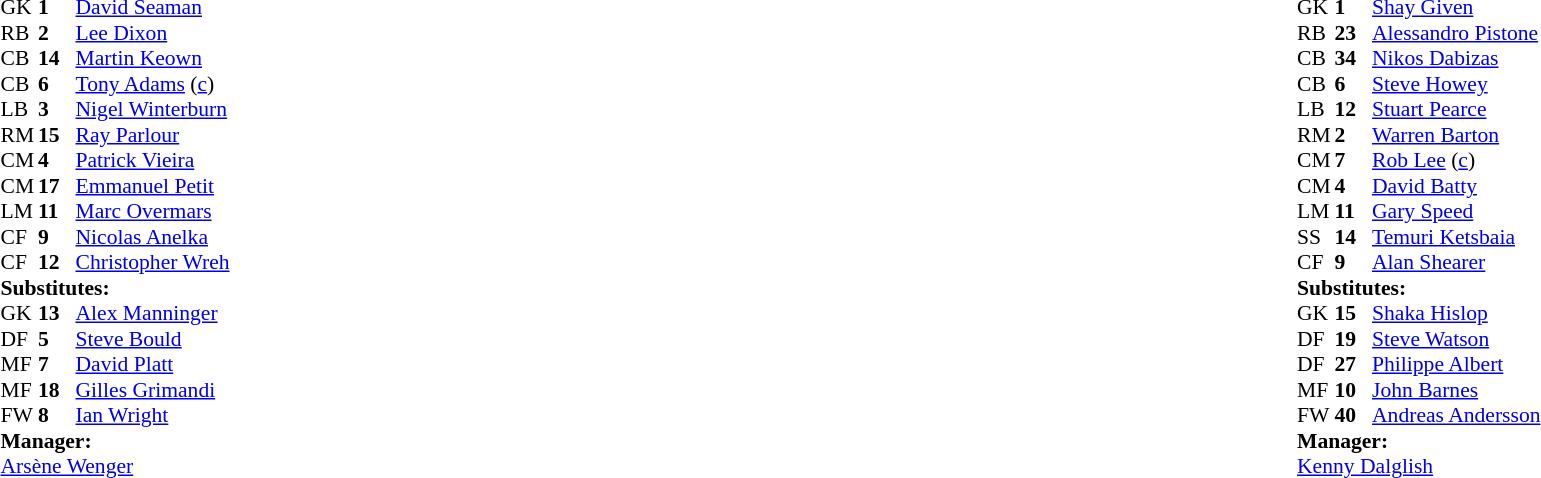<table style="width:100%">
<tr>
<td style="vertical-align:top;width:50%"><br><table style="font-size:90%" cellspacing="0" cellpadding="0">
<tr>
<th width="25"></th>
<th width="25"></th>
</tr>
<tr>
<td>GK</td>
<td><strong>1</strong></td>
<td> <a href='#'>David Seaman</a></td>
</tr>
<tr>
<td>RB</td>
<td><strong>2</strong></td>
<td> <a href='#'>Lee Dixon</a></td>
</tr>
<tr>
<td>CB</td>
<td><strong>14</strong></td>
<td> <a href='#'>Martin Keown</a></td>
</tr>
<tr>
<td>CB</td>
<td><strong>6</strong></td>
<td> <a href='#'>Tony Adams</a> (<a href='#'>c</a>)</td>
</tr>
<tr>
<td>LB</td>
<td><strong>3</strong></td>
<td> <a href='#'>Nigel Winterburn</a></td>
<td></td>
</tr>
<tr>
<td>RM</td>
<td><strong>15</strong></td>
<td> <a href='#'>Ray Parlour</a></td>
</tr>
<tr>
<td>CM</td>
<td><strong>4</strong></td>
<td> <a href='#'>Patrick Vieira</a></td>
</tr>
<tr>
<td>CM</td>
<td><strong>17</strong></td>
<td> <a href='#'>Emmanuel Petit</a></td>
</tr>
<tr>
<td>LM</td>
<td><strong>11</strong></td>
<td> <a href='#'>Marc Overmars</a></td>
</tr>
<tr>
<td>CF</td>
<td><strong>9</strong></td>
<td> <a href='#'>Nicolas Anelka</a></td>
</tr>
<tr>
<td>CF</td>
<td><strong>12</strong></td>
<td> <a href='#'>Christopher Wreh</a></td>
<td></td>
<td></td>
</tr>
<tr>
<td colspan=4><strong>Substitutes:</strong></td>
</tr>
<tr>
<td>GK</td>
<td><strong>13</strong></td>
<td> <a href='#'>Alex Manninger</a></td>
</tr>
<tr>
<td>DF</td>
<td><strong>5</strong></td>
<td> <a href='#'>Steve Bould</a></td>
</tr>
<tr>
<td>MF</td>
<td><strong>7</strong></td>
<td> <a href='#'>David Platt</a></td>
<td></td>
<td></td>
</tr>
<tr>
<td>MF</td>
<td><strong>18</strong></td>
<td> <a href='#'>Gilles Grimandi</a></td>
</tr>
<tr>
<td>FW</td>
<td><strong>8</strong></td>
<td> <a href='#'>Ian Wright</a></td>
</tr>
<tr>
<td colspan=4><strong>Manager:</strong></td>
</tr>
<tr>
<td colspan="4"> <a href='#'>Arsène Wenger</a></td>
</tr>
</table>
</td>
<td valign="top"></td>
<td style="vertical-align:top;width:50%"><br><table cellspacing="0" cellpadding="0" style="font-size:90%;margin:auto">
<tr>
<th width="25"></th>
<th width="25"></th>
</tr>
<tr>
<td>GK</td>
<td><strong>1</strong></td>
<td> <a href='#'>Shay Given</a></td>
</tr>
<tr>
<td>RB</td>
<td><strong>23</strong></td>
<td> <a href='#'>Alessandro Pistone</a></td>
</tr>
<tr>
<td>CB</td>
<td><strong>34</strong></td>
<td> <a href='#'>Nikos Dabizas</a></td>
<td></td>
</tr>
<tr>
<td>CB</td>
<td><strong>6</strong></td>
<td> <a href='#'>Steve Howey</a></td>
<td></td>
</tr>
<tr>
<td>LB</td>
<td><strong>12</strong></td>
<td> <a href='#'>Stuart Pearce</a></td>
<td></td>
<td></td>
</tr>
<tr>
<td>RM</td>
<td><strong>2</strong></td>
<td> <a href='#'>Warren Barton</a></td>
<td></td>
<td></td>
</tr>
<tr>
<td>CM</td>
<td><strong>7</strong></td>
<td> <a href='#'>Rob Lee</a> (<a href='#'>c</a>)</td>
</tr>
<tr>
<td>CM</td>
<td><strong>4</strong></td>
<td> <a href='#'>David Batty</a></td>
</tr>
<tr>
<td>LM</td>
<td><strong>11</strong></td>
<td> <a href='#'>Gary Speed</a></td>
</tr>
<tr>
<td>SS</td>
<td><strong>14</strong></td>
<td> <a href='#'>Temuri Ketsbaia</a></td>
<td></td>
<td></td>
</tr>
<tr>
<td>CF</td>
<td><strong>9</strong></td>
<td> <a href='#'>Alan Shearer</a></td>
<td></td>
</tr>
<tr>
<td colspan=4><strong>Substitutes:</strong></td>
</tr>
<tr>
<td>GK</td>
<td><strong>15</strong></td>
<td> <a href='#'>Shaka Hislop</a></td>
</tr>
<tr>
<td>DF</td>
<td><strong>19</strong></td>
<td> <a href='#'>Steve Watson</a></td>
<td></td>
<td></td>
</tr>
<tr>
<td>DF</td>
<td><strong>27</strong></td>
<td> <a href='#'>Philippe Albert</a></td>
</tr>
<tr>
<td>MF</td>
<td><strong>10</strong></td>
<td> <a href='#'>John Barnes</a></td>
<td></td>
<td></td>
</tr>
<tr>
<td>FW</td>
<td><strong>40</strong></td>
<td> <a href='#'>Andreas Andersson</a></td>
<td></td>
<td></td>
</tr>
<tr>
<td colspan=4><strong>Manager:</strong></td>
</tr>
<tr>
<td colspan="4"> <a href='#'>Kenny Dalglish</a></td>
</tr>
</table>
</td>
</tr>
</table>
